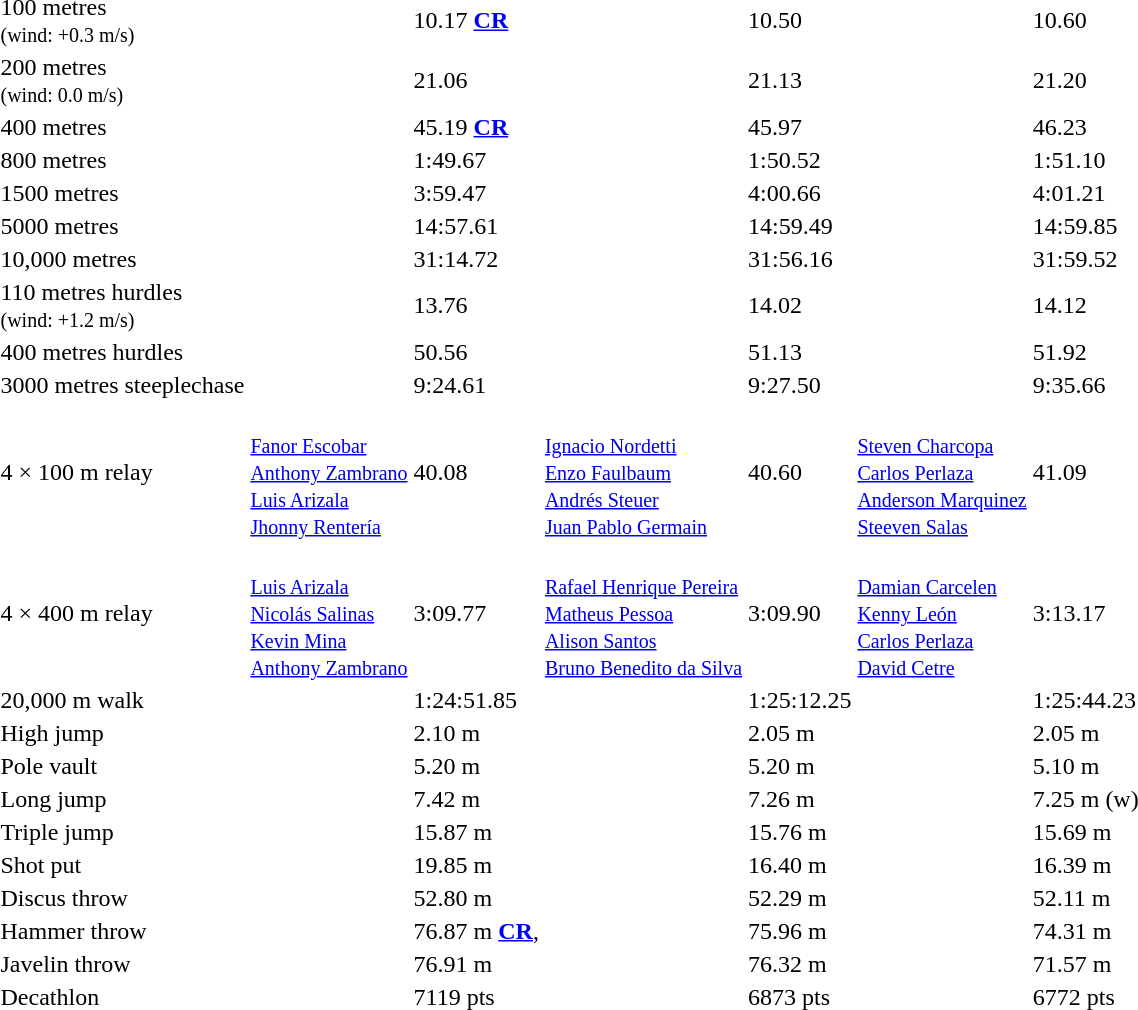<table>
<tr>
<td>100 metres <small><br>(wind: +0.3 m/s)</small></td>
<td></td>
<td>10.17 <strong><a href='#'>CR</a></strong></td>
<td></td>
<td>10.50</td>
<td></td>
<td>10.60</td>
</tr>
<tr>
<td>200 metres <small><br>(wind: 0.0 m/s)</small></td>
<td></td>
<td>21.06</td>
<td></td>
<td>21.13</td>
<td></td>
<td>21.20</td>
</tr>
<tr>
<td>400 metres</td>
<td></td>
<td>45.19 <strong><a href='#'>CR</a></strong></td>
<td></td>
<td>45.97</td>
<td></td>
<td>46.23</td>
</tr>
<tr>
<td>800 metres</td>
<td></td>
<td>1:49.67</td>
<td></td>
<td>1:50.52</td>
<td></td>
<td>1:51.10</td>
</tr>
<tr>
<td>1500 metres</td>
<td></td>
<td>3:59.47</td>
<td></td>
<td>4:00.66</td>
<td></td>
<td>4:01.21</td>
</tr>
<tr>
<td>5000 metres</td>
<td></td>
<td>14:57.61</td>
<td></td>
<td>14:59.49</td>
<td></td>
<td>14:59.85</td>
</tr>
<tr>
<td>10,000 metres</td>
<td></td>
<td>31:14.72</td>
<td></td>
<td>31:56.16</td>
<td></td>
<td>31:59.52</td>
</tr>
<tr>
<td>110 metres hurdles <small><br>(wind: +1.2 m/s)</small></td>
<td></td>
<td>13.76</td>
<td></td>
<td>14.02</td>
<td></td>
<td>14.12</td>
</tr>
<tr>
<td>400 metres hurdles</td>
<td></td>
<td>50.56</td>
<td></td>
<td>51.13</td>
<td></td>
<td>51.92</td>
</tr>
<tr>
<td>3000 metres steeplechase</td>
<td></td>
<td>9:24.61</td>
<td></td>
<td>9:27.50</td>
<td></td>
<td>9:35.66</td>
</tr>
<tr>
<td>4 × 100 m relay</td>
<td><br><small><a href='#'>Fanor Escobar</a><br><a href='#'>Anthony Zambrano</a><br><a href='#'>Luis Arizala</a><br><a href='#'>Jhonny Rentería</a></small></td>
<td>40.08</td>
<td><br><small><a href='#'>Ignacio Nordetti</a><br><a href='#'>Enzo Faulbaum</a><br><a href='#'>Andrés Steuer</a><br><a href='#'>Juan Pablo Germain</a></small></td>
<td>40.60</td>
<td><br><small><a href='#'>Steven Charcopa</a><br><a href='#'>Carlos Perlaza</a><br><a href='#'>Anderson Marquinez</a><br><a href='#'>Steeven Salas</a></small></td>
<td>41.09</td>
</tr>
<tr>
<td>4 × 400 m relay</td>
<td><br><small><a href='#'>Luis Arizala</a><br><a href='#'>Nicolás Salinas</a><br><a href='#'>Kevin Mina</a><br><a href='#'>Anthony Zambrano</a></small></td>
<td>3:09.77</td>
<td><br><small><a href='#'>Rafael Henrique Pereira</a><br><a href='#'>Matheus Pessoa</a><br><a href='#'>Alison Santos</a><br><a href='#'>Bruno Benedito da Silva</a></small></td>
<td>3:09.90</td>
<td><br><small><a href='#'>Damian Carcelen</a><br><a href='#'>Kenny León</a><br><a href='#'>Carlos Perlaza</a><br><a href='#'>David Cetre</a></small></td>
<td>3:13.17</td>
</tr>
<tr>
<td>20,000 m walk</td>
<td></td>
<td>1:24:51.85</td>
<td></td>
<td>1:25:12.25</td>
<td></td>
<td>1:25:44.23</td>
</tr>
<tr>
<td>High jump</td>
<td></td>
<td>2.10 m</td>
<td></td>
<td>2.05 m</td>
<td></td>
<td>2.05 m</td>
</tr>
<tr>
<td>Pole vault</td>
<td></td>
<td>5.20 m</td>
<td></td>
<td>5.20 m</td>
<td></td>
<td>5.10 m</td>
</tr>
<tr>
<td>Long jump</td>
<td></td>
<td>7.42 m</td>
<td></td>
<td>7.26 m</td>
<td></td>
<td>7.25 m (w)</td>
</tr>
<tr>
<td>Triple jump</td>
<td></td>
<td>15.87 m</td>
<td></td>
<td>15.76 m</td>
<td></td>
<td>15.69 m</td>
</tr>
<tr>
<td>Shot put</td>
<td></td>
<td>19.85 m</td>
<td></td>
<td>16.40 m</td>
<td></td>
<td>16.39 m</td>
</tr>
<tr>
<td>Discus throw</td>
<td></td>
<td>52.80 m</td>
<td></td>
<td>52.29 m</td>
<td></td>
<td>52.11 m</td>
</tr>
<tr>
<td>Hammer throw</td>
<td></td>
<td>76.87 m <strong><a href='#'>CR</a></strong>, <strong></strong></td>
<td></td>
<td>75.96 m</td>
<td></td>
<td>74.31 m</td>
</tr>
<tr>
<td>Javelin throw</td>
<td></td>
<td>76.91 m</td>
<td></td>
<td>76.32 m</td>
<td></td>
<td>71.57 m</td>
</tr>
<tr>
<td>Decathlon</td>
<td></td>
<td>7119 pts</td>
<td></td>
<td>6873 pts</td>
<td></td>
<td>6772 pts</td>
</tr>
</table>
